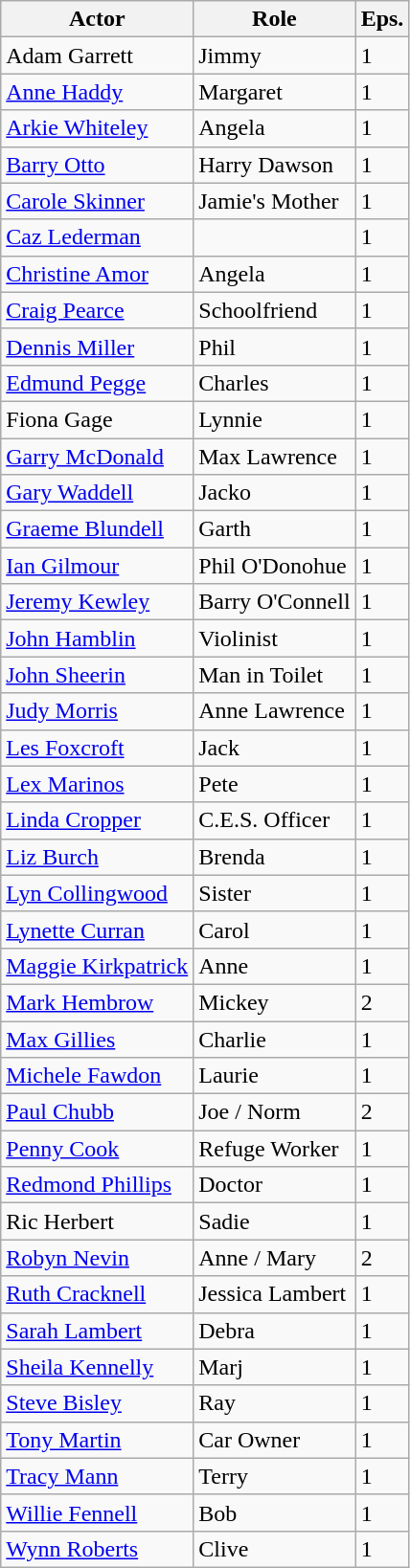<table class="wikitable">
<tr>
<th>Actor</th>
<th>Role</th>
<th>Eps.</th>
</tr>
<tr>
<td>Adam Garrett</td>
<td>Jimmy</td>
<td>1</td>
</tr>
<tr>
<td><a href='#'>Anne Haddy</a></td>
<td>Margaret</td>
<td>1</td>
</tr>
<tr>
<td><a href='#'>Arkie Whiteley</a></td>
<td>Angela</td>
<td>1</td>
</tr>
<tr>
<td><a href='#'>Barry Otto</a></td>
<td>Harry Dawson</td>
<td>1</td>
</tr>
<tr>
<td><a href='#'>Carole Skinner</a></td>
<td>Jamie's Mother</td>
<td>1</td>
</tr>
<tr>
<td><a href='#'>Caz Lederman</a></td>
<td></td>
<td>1</td>
</tr>
<tr>
<td><a href='#'>Christine Amor</a></td>
<td>Angela</td>
<td>1</td>
</tr>
<tr>
<td><a href='#'>Craig Pearce</a></td>
<td>Schoolfriend</td>
<td>1</td>
</tr>
<tr>
<td><a href='#'>Dennis Miller</a></td>
<td>Phil</td>
<td>1</td>
</tr>
<tr>
<td><a href='#'>Edmund Pegge</a></td>
<td>Charles</td>
<td>1</td>
</tr>
<tr>
<td>Fiona Gage</td>
<td>Lynnie</td>
<td>1</td>
</tr>
<tr>
<td><a href='#'>Garry McDonald</a></td>
<td>Max Lawrence</td>
<td>1</td>
</tr>
<tr>
<td><a href='#'>Gary Waddell</a></td>
<td>Jacko</td>
<td>1</td>
</tr>
<tr>
<td><a href='#'>Graeme Blundell</a></td>
<td>Garth</td>
<td>1</td>
</tr>
<tr>
<td><a href='#'>Ian Gilmour</a></td>
<td>Phil O'Donohue</td>
<td>1</td>
</tr>
<tr>
<td><a href='#'>Jeremy Kewley</a></td>
<td>Barry O'Connell</td>
<td>1</td>
</tr>
<tr>
<td><a href='#'>John Hamblin</a></td>
<td>Violinist</td>
<td>1</td>
</tr>
<tr>
<td><a href='#'>John Sheerin</a></td>
<td>Man in Toilet</td>
<td>1</td>
</tr>
<tr>
<td><a href='#'>Judy Morris</a></td>
<td>Anne Lawrence</td>
<td>1</td>
</tr>
<tr>
<td><a href='#'>Les Foxcroft</a></td>
<td>Jack</td>
<td>1</td>
</tr>
<tr>
<td><a href='#'>Lex Marinos</a></td>
<td>Pete</td>
<td>1</td>
</tr>
<tr>
<td><a href='#'>Linda Cropper</a></td>
<td>C.E.S. Officer</td>
<td>1</td>
</tr>
<tr>
<td><a href='#'>Liz Burch</a></td>
<td>Brenda</td>
<td>1</td>
</tr>
<tr>
<td><a href='#'>Lyn Collingwood</a></td>
<td>Sister</td>
<td>1</td>
</tr>
<tr>
<td><a href='#'>Lynette Curran</a></td>
<td>Carol</td>
<td>1</td>
</tr>
<tr>
<td><a href='#'>Maggie Kirkpatrick</a></td>
<td>Anne</td>
<td>1</td>
</tr>
<tr>
<td><a href='#'>Mark Hembrow</a></td>
<td>Mickey</td>
<td>2</td>
</tr>
<tr>
<td><a href='#'>Max Gillies</a></td>
<td>Charlie</td>
<td>1</td>
</tr>
<tr>
<td><a href='#'>Michele Fawdon</a></td>
<td>Laurie</td>
<td>1</td>
</tr>
<tr>
<td><a href='#'>Paul Chubb</a></td>
<td>Joe / Norm</td>
<td>2</td>
</tr>
<tr>
<td><a href='#'>Penny Cook</a></td>
<td>Refuge Worker</td>
<td>1</td>
</tr>
<tr>
<td><a href='#'>Redmond Phillips</a></td>
<td>Doctor</td>
<td>1</td>
</tr>
<tr>
<td>Ric Herbert</td>
<td>Sadie</td>
<td>1</td>
</tr>
<tr>
<td><a href='#'>Robyn Nevin</a></td>
<td>Anne / Mary</td>
<td>2</td>
</tr>
<tr>
<td><a href='#'>Ruth Cracknell</a></td>
<td>Jessica Lambert</td>
<td>1</td>
</tr>
<tr>
<td><a href='#'>Sarah Lambert</a></td>
<td>Debra</td>
<td>1</td>
</tr>
<tr>
<td><a href='#'>Sheila Kennelly</a></td>
<td>Marj</td>
<td>1</td>
</tr>
<tr>
<td><a href='#'>Steve Bisley</a></td>
<td>Ray</td>
<td>1</td>
</tr>
<tr>
<td><a href='#'>Tony Martin</a></td>
<td>Car Owner</td>
<td>1</td>
</tr>
<tr>
<td><a href='#'>Tracy Mann</a></td>
<td>Terry</td>
<td>1</td>
</tr>
<tr>
<td><a href='#'>Willie Fennell</a></td>
<td>Bob</td>
<td>1</td>
</tr>
<tr>
<td><a href='#'>Wynn Roberts</a></td>
<td>Clive</td>
<td>1</td>
</tr>
</table>
